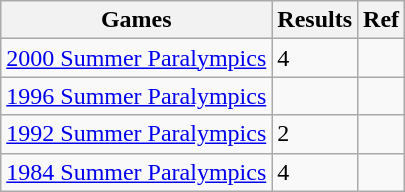<table class="wikitable">
<tr>
<th>Games</th>
<th>Results</th>
<th>Ref</th>
</tr>
<tr>
<td><a href='#'>2000 Summer Paralympics</a></td>
<td>4</td>
<td></td>
</tr>
<tr>
<td><a href='#'>1996 Summer Paralympics</a></td>
<td></td>
<td></td>
</tr>
<tr>
<td><a href='#'>1992 Summer Paralympics</a></td>
<td>2</td>
<td></td>
</tr>
<tr>
<td><a href='#'>1984 Summer Paralympics</a></td>
<td>4</td>
<td></td>
</tr>
</table>
